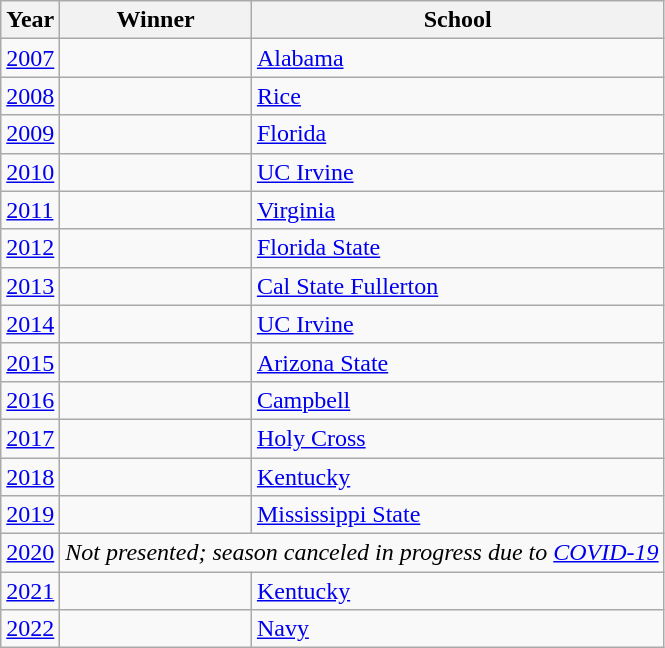<table class="wikitable sortable">
<tr>
<th>Year</th>
<th>Winner</th>
<th>School</th>
</tr>
<tr>
<td><a href='#'>2007</a></td>
<td></td>
<td><a href='#'>Alabama</a></td>
</tr>
<tr>
<td><a href='#'>2008</a></td>
<td></td>
<td><a href='#'>Rice</a></td>
</tr>
<tr>
<td><a href='#'>2009</a></td>
<td></td>
<td><a href='#'>Florida</a></td>
</tr>
<tr>
<td><a href='#'>2010</a></td>
<td></td>
<td><a href='#'>UC Irvine</a></td>
</tr>
<tr>
<td><a href='#'>2011</a></td>
<td></td>
<td><a href='#'>Virginia</a></td>
</tr>
<tr>
<td><a href='#'>2012</a></td>
<td></td>
<td><a href='#'>Florida State</a></td>
</tr>
<tr>
<td><a href='#'>2013</a></td>
<td></td>
<td><a href='#'>Cal State Fullerton</a></td>
</tr>
<tr>
<td><a href='#'>2014</a></td>
<td></td>
<td><a href='#'>UC Irvine</a></td>
</tr>
<tr>
<td><a href='#'>2015</a></td>
<td></td>
<td><a href='#'>Arizona State</a></td>
</tr>
<tr>
<td><a href='#'>2016</a></td>
<td></td>
<td><a href='#'>Campbell</a></td>
</tr>
<tr>
<td><a href='#'>2017</a></td>
<td></td>
<td><a href='#'>Holy Cross</a></td>
</tr>
<tr>
<td><a href='#'>2018</a></td>
<td></td>
<td><a href='#'>Kentucky</a></td>
</tr>
<tr>
<td><a href='#'>2019</a></td>
<td></td>
<td><a href='#'>Mississippi State</a></td>
</tr>
<tr>
<td><a href='#'>2020</a></td>
<td colspan=2 align=center><em>Not presented; season canceled in progress due to <a href='#'>COVID-19</a></em></td>
</tr>
<tr>
<td><a href='#'>2021</a></td>
<td></td>
<td><a href='#'>Kentucky</a></td>
</tr>
<tr>
<td><a href='#'>2022</a></td>
<td></td>
<td><a href='#'>Navy</a></td>
</tr>
</table>
